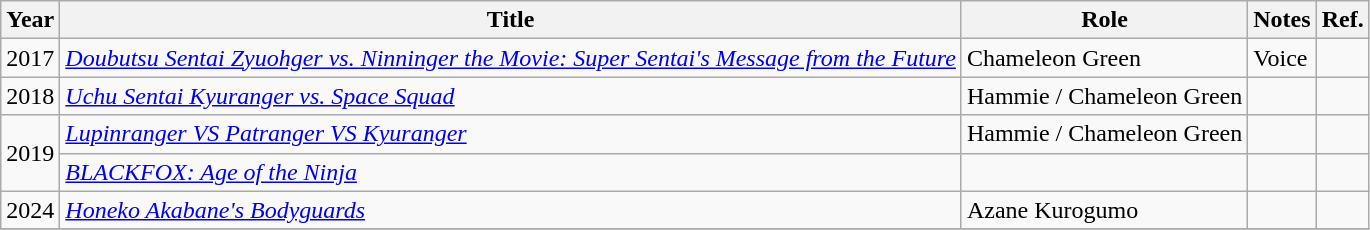<table class="wikitable">
<tr>
<th>Year</th>
<th>Title</th>
<th>Role</th>
<th>Notes</th>
<th>Ref.</th>
</tr>
<tr>
<td>2017</td>
<td><em><a href='#'>Doubutsu Sentai Zyuohger vs. Ninninger the Movie: Super Sentai's Message from the Future</a></em></td>
<td>Chameleon Green</td>
<td>Voice</td>
<td></td>
</tr>
<tr>
<td>2018</td>
<td><em><a href='#'>Uchu Sentai Kyuranger vs. Space Squad</a></em></td>
<td>Hammie / Chameleon Green</td>
<td></td>
<td></td>
</tr>
<tr>
<td rowspan=2>2019</td>
<td><em><a href='#'>Lupinranger VS Patranger VS Kyuranger</a></em></td>
<td>Hammie / Chameleon Green</td>
<td></td>
<td></td>
</tr>
<tr>
<td><em><a href='#'>BLACKFOX: Age of the Ninja</a></em></td>
<td></td>
<td></td>
<td></td>
</tr>
<tr>
<td>2024</td>
<td><em><a href='#'>Honeko Akabane's Bodyguards</a></em></td>
<td>Azane Kurogumo</td>
<td></td>
<td></td>
</tr>
<tr>
</tr>
</table>
